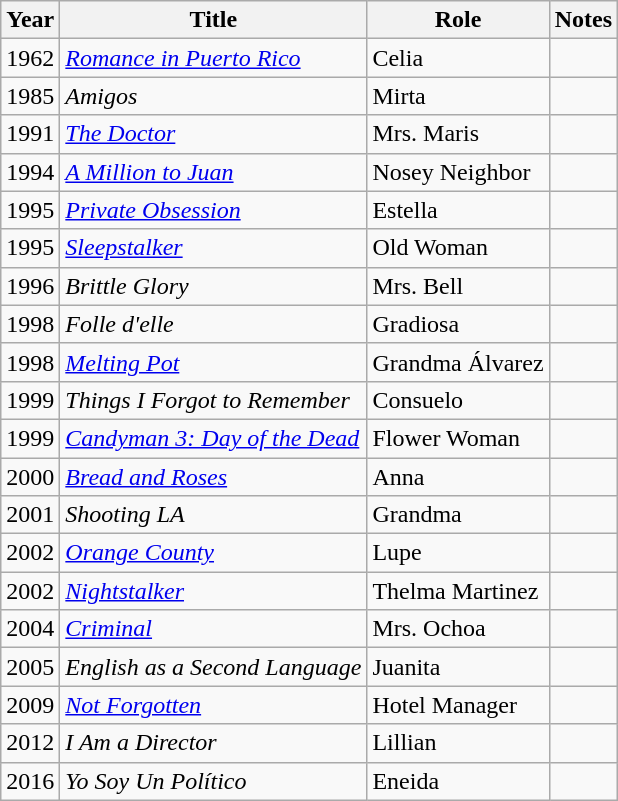<table class="wikitable sortable">
<tr>
<th>Year</th>
<th>Title</th>
<th>Role</th>
<th>Notes</th>
</tr>
<tr>
<td>1962</td>
<td><em><a href='#'>Romance in Puerto Rico</a></em></td>
<td>Celia</td>
<td></td>
</tr>
<tr>
<td>1985</td>
<td><em>Amigos</em></td>
<td>Mirta</td>
<td></td>
</tr>
<tr>
<td>1991</td>
<td><a href='#'><em>The Doctor</em></a></td>
<td>Mrs. Maris</td>
<td></td>
</tr>
<tr>
<td>1994</td>
<td><em><a href='#'>A Million to Juan</a></em></td>
<td>Nosey Neighbor</td>
<td></td>
</tr>
<tr>
<td>1995</td>
<td><em><a href='#'>Private Obsession</a></em></td>
<td>Estella</td>
<td></td>
</tr>
<tr>
<td>1995</td>
<td><em><a href='#'>Sleepstalker</a></em></td>
<td>Old Woman</td>
<td></td>
</tr>
<tr>
<td>1996</td>
<td><em>Brittle Glory</em></td>
<td>Mrs. Bell</td>
<td></td>
</tr>
<tr>
<td>1998</td>
<td><em>Folle d'elle</em></td>
<td>Gradiosa</td>
<td></td>
</tr>
<tr>
<td>1998</td>
<td><a href='#'><em>Melting Pot</em></a></td>
<td>Grandma Álvarez</td>
<td></td>
</tr>
<tr>
<td>1999</td>
<td><em>Things I Forgot to Remember</em></td>
<td>Consuelo</td>
<td></td>
</tr>
<tr>
<td>1999</td>
<td><em><a href='#'>Candyman 3: Day of the Dead</a></em></td>
<td>Flower Woman</td>
<td></td>
</tr>
<tr>
<td>2000</td>
<td><a href='#'><em>Bread and Roses</em></a></td>
<td>Anna</td>
<td></td>
</tr>
<tr>
<td>2001</td>
<td><em>Shooting LA</em></td>
<td>Grandma</td>
<td></td>
</tr>
<tr>
<td>2002</td>
<td><a href='#'><em>Orange County</em></a></td>
<td>Lupe</td>
<td></td>
</tr>
<tr>
<td>2002</td>
<td><a href='#'><em>Nightstalker</em></a></td>
<td>Thelma Martinez</td>
<td></td>
</tr>
<tr>
<td>2004</td>
<td><a href='#'><em>Criminal</em></a></td>
<td>Mrs. Ochoa</td>
<td></td>
</tr>
<tr>
<td>2005</td>
<td><em>English as a Second Language</em></td>
<td>Juanita</td>
<td></td>
</tr>
<tr>
<td>2009</td>
<td><a href='#'><em>Not Forgotten</em></a></td>
<td>Hotel Manager</td>
<td></td>
</tr>
<tr>
<td>2012</td>
<td><em>I Am a Director</em></td>
<td>Lillian</td>
<td></td>
</tr>
<tr>
<td>2016</td>
<td><em>Yo Soy Un Político</em></td>
<td>Eneida</td>
<td></td>
</tr>
</table>
